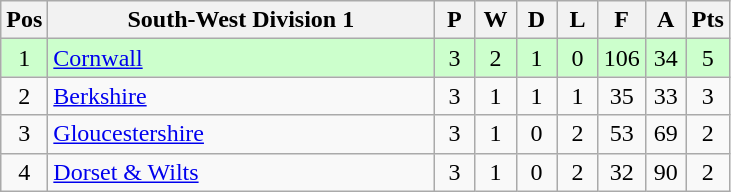<table class="wikitable" style="font-size: 100%">
<tr>
<th width=20>Pos</th>
<th width=250>South-West Division 1</th>
<th width=20>P</th>
<th width=20>W</th>
<th width=20>D</th>
<th width=20>L</th>
<th width=20>F</th>
<th width=20>A</th>
<th width=20>Pts</th>
</tr>
<tr align=center style="background: #CCFFCC;">
<td>1</td>
<td align="left"><a href='#'>Cornwall</a></td>
<td>3</td>
<td>2</td>
<td>1</td>
<td>0</td>
<td>106</td>
<td>34</td>
<td>5</td>
</tr>
<tr align=center>
<td>2</td>
<td align="left"><a href='#'>Berkshire</a></td>
<td>3</td>
<td>1</td>
<td>1</td>
<td>1</td>
<td>35</td>
<td>33</td>
<td>3</td>
</tr>
<tr align=center>
<td>3</td>
<td align="left"><a href='#'>Gloucestershire</a></td>
<td>3</td>
<td>1</td>
<td>0</td>
<td>2</td>
<td>53</td>
<td>69</td>
<td>2</td>
</tr>
<tr align=center>
<td>4</td>
<td align="left"><a href='#'>Dorset & Wilts</a></td>
<td>3</td>
<td>1</td>
<td>0</td>
<td>2</td>
<td>32</td>
<td>90</td>
<td>2</td>
</tr>
</table>
